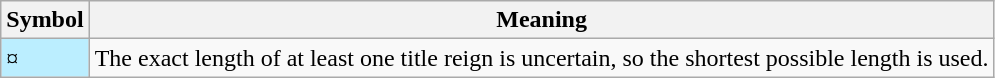<table class="wikitable">
<tr>
<th>Symbol</th>
<th>Meaning</th>
</tr>
<tr>
<td style="background-color:#bbeeff">¤</td>
<td>The exact length of at least one title reign is uncertain, so the shortest possible length is used.</td>
</tr>
</table>
